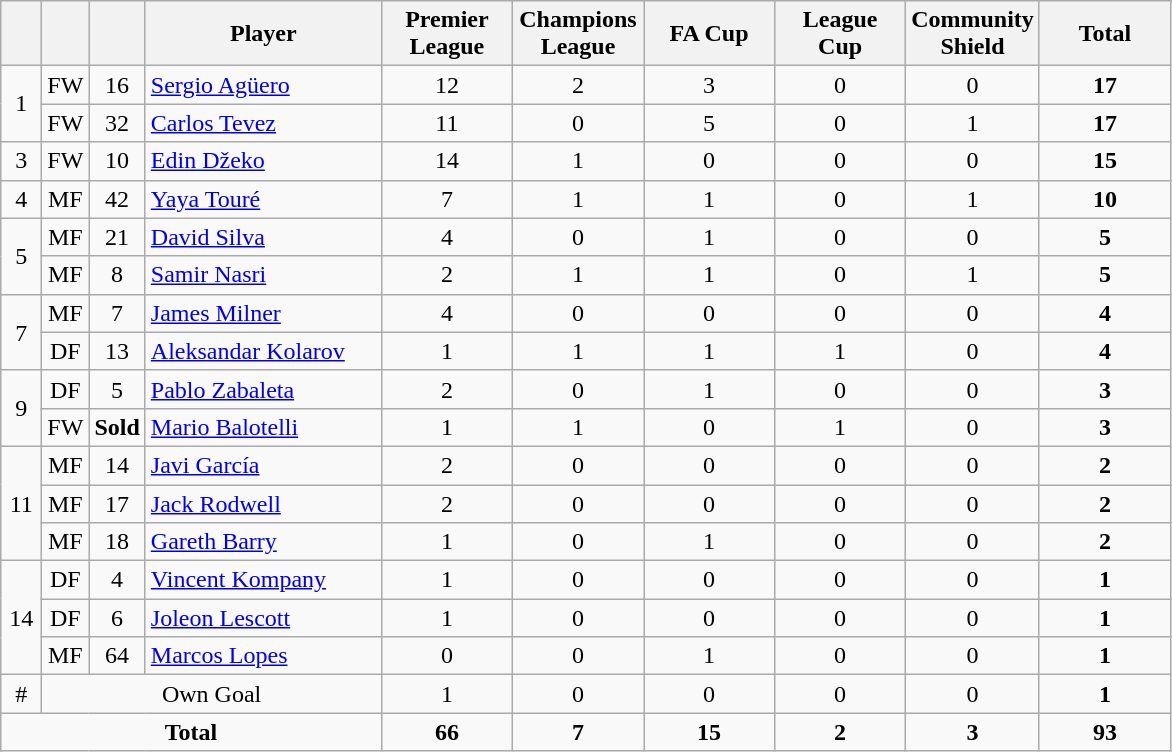<table class="wikitable sortable" style="text-align:center;">
<tr>
<th data-sort-type="number" width=20></th>
<th width=20></th>
<th width=20></th>
<th width=150>Player</th>
<th width=80>Premier League</th>
<th width=80>Champions League</th>
<th width=80>FA Cup</th>
<th width=80>League Cup</th>
<th width=80>Community Shield</th>
<th width=80>Total</th>
</tr>
<tr>
<td rowspan=2>1</td>
<td>FW</td>
<td>16</td>
<td align=left> <a href='#'>Sergio Agüero</a></td>
<td>12</td>
<td>2</td>
<td>3</td>
<td>0</td>
<td>0</td>
<td><strong>17</strong></td>
</tr>
<tr>
<td>FW</td>
<td>32</td>
<td align=left> <a href='#'>Carlos Tevez</a></td>
<td>11</td>
<td>0</td>
<td>5</td>
<td>0</td>
<td>1</td>
<td><strong>17</strong></td>
</tr>
<tr>
<td>3</td>
<td>FW</td>
<td>10</td>
<td align=left> <a href='#'>Edin Džeko</a></td>
<td>14</td>
<td>1</td>
<td>0</td>
<td>0</td>
<td>0</td>
<td><strong>15</strong></td>
</tr>
<tr>
<td>4</td>
<td>MF</td>
<td>42</td>
<td align=left> <a href='#'>Yaya Touré</a></td>
<td>7</td>
<td>1</td>
<td>1</td>
<td>0</td>
<td>1</td>
<td><strong>10</strong></td>
</tr>
<tr>
<td rowspan=2>5</td>
<td>MF</td>
<td>21</td>
<td align=left> <a href='#'>David Silva</a></td>
<td>4</td>
<td>0</td>
<td>1</td>
<td>0</td>
<td>0</td>
<td><strong>5</strong></td>
</tr>
<tr>
<td>MF</td>
<td>8</td>
<td align=left> <a href='#'>Samir Nasri</a></td>
<td>2</td>
<td>1</td>
<td>1</td>
<td>0</td>
<td>1</td>
<td><strong>5</strong></td>
</tr>
<tr>
<td rowspan=2>7</td>
<td>MF</td>
<td>7</td>
<td align=left> <a href='#'>James Milner</a></td>
<td>4</td>
<td>0</td>
<td>0</td>
<td>0</td>
<td>0</td>
<td><strong>4</strong></td>
</tr>
<tr>
<td>DF</td>
<td>13</td>
<td align=left> <a href='#'>Aleksandar Kolarov</a></td>
<td>1</td>
<td>1</td>
<td>1</td>
<td>1</td>
<td>0</td>
<td><strong>4</strong></td>
</tr>
<tr>
<td rowspan=2>9</td>
<td>DF</td>
<td>5</td>
<td align=left> <a href='#'>Pablo Zabaleta</a></td>
<td>2</td>
<td>0</td>
<td>1</td>
<td>0</td>
<td>0</td>
<td><strong>3</strong></td>
</tr>
<tr>
<td>FW</td>
<td><strong>Sold</strong></td>
<td align=left> <a href='#'>Mario Balotelli</a></td>
<td>1</td>
<td>1</td>
<td>0</td>
<td>1</td>
<td>0</td>
<td><strong>3</strong></td>
</tr>
<tr>
<td rowspan=3>11</td>
<td>MF</td>
<td>14</td>
<td align=left> <a href='#'>Javi García</a></td>
<td>2</td>
<td>0</td>
<td>0</td>
<td>0</td>
<td>0</td>
<td><strong>2</strong></td>
</tr>
<tr>
<td>MF</td>
<td>17</td>
<td align=left> <a href='#'>Jack Rodwell</a></td>
<td>2</td>
<td>0</td>
<td>0</td>
<td>0</td>
<td>0</td>
<td><strong>2</strong></td>
</tr>
<tr>
<td>MF</td>
<td>18</td>
<td align=left> <a href='#'>Gareth Barry</a></td>
<td>1</td>
<td>0</td>
<td>1</td>
<td>0</td>
<td>0</td>
<td><strong>2</strong></td>
</tr>
<tr>
<td rowspan=3>14</td>
<td>DF</td>
<td>4</td>
<td align=left> <a href='#'>Vincent Kompany</a></td>
<td>1</td>
<td>0</td>
<td>0</td>
<td>0</td>
<td>0</td>
<td><strong>1</strong></td>
</tr>
<tr>
<td>DF</td>
<td>6</td>
<td align=left> <a href='#'>Joleon Lescott</a></td>
<td>1</td>
<td>0</td>
<td>0</td>
<td>0</td>
<td>0</td>
<td><strong>1</strong></td>
</tr>
<tr>
<td>MF</td>
<td>64</td>
<td align=left> <a href='#'>Marcos Lopes</a></td>
<td>0</td>
<td>0</td>
<td>1</td>
<td>0</td>
<td>0</td>
<td><strong>1</strong></td>
</tr>
<tr class="sortbottom">
<td>#</td>
<td colspan="3">Own Goal</td>
<td>1</td>
<td>0</td>
<td>0</td>
<td>0</td>
<td>0</td>
<td><strong>1</strong></td>
</tr>
<tr class="sortbottom">
<td colspan="4"><strong>Total</strong></td>
<td><strong>66</strong></td>
<td><strong>7</strong></td>
<td><strong>15</strong></td>
<td><strong>2</strong></td>
<td><strong>3</strong></td>
<td><strong>93</strong></td>
</tr>
</table>
